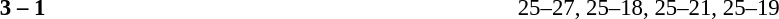<table width=100% cellspacing=1>
<tr>
<th width=20%></th>
<th width=12%></th>
<th width=20%></th>
<th width=33%></th>
<td></td>
</tr>
<tr style=font-size:95%>
<td align=right><strong></strong></td>
<td align=center><strong>3 – 1</strong></td>
<td></td>
<td>25–27, 25–18, 25–21, 25–19</td>
</tr>
</table>
